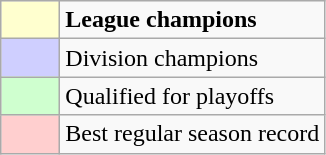<table class="wikitable">
<tr>
<td style="background:#FFFFCF; width:2em"></td>
<td><strong>League champions</strong></td>
</tr>
<tr>
<td style="background:#CFCFFF; width:2em"></td>
<td>Division champions</td>
</tr>
<tr>
<td style="background:#CFFFCF; width:2em"></td>
<td>Qualified for playoffs</td>
</tr>
<tr>
<td style="background:#FFCFCF; width:2em"></td>
<td>Best regular season record</td>
</tr>
</table>
